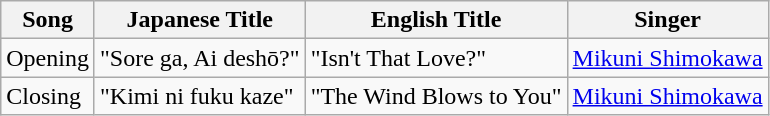<table class="wikitable">
<tr>
<th>Song</th>
<th>Japanese Title</th>
<th>English Title</th>
<th>Singer</th>
</tr>
<tr>
<td>Opening</td>
<td>"Sore ga, Ai deshō?"</td>
<td>"Isn't That Love?"</td>
<td><a href='#'>Mikuni Shimokawa</a></td>
</tr>
<tr>
<td>Closing</td>
<td>"Kimi ni fuku kaze"</td>
<td>"The Wind Blows to You"</td>
<td><a href='#'>Mikuni Shimokawa</a></td>
</tr>
</table>
